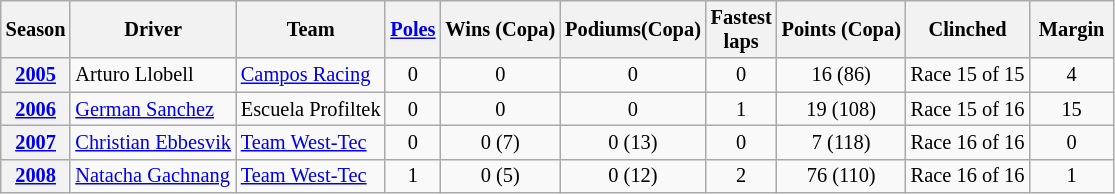<table class="wikitable sortable" style="font-size:85%; text-align:center;">
<tr>
<th scope=col>Season</th>
<th scope=col>Driver</th>
<th scope=col>Team</th>
<th scope=col><a href='#'>Poles</a></th>
<th scope=col>Wins (Copa)</th>
<th scope=col>Podiums(Copa)</th>
<th scope=col width="40">Fastest laps</th>
<th scope=col>Points (Copa)</th>
<th scope=col>Clinched</th>
<th scope=col width="50">Margin</th>
</tr>
<tr>
<th><a href='#'>2005</a></th>
<td align=left> Arturo Llobell</td>
<td align=left> <a href='#'>Campos Racing</a></td>
<td>0</td>
<td>0</td>
<td>0</td>
<td>0</td>
<td>16 (86)</td>
<td>Race 15 of 15</td>
<td>4</td>
</tr>
<tr>
<th><a href='#'>2006</a></th>
<td align=left> <a href='#'>German Sanchez</a></td>
<td align=left> Escuela Profiltek</td>
<td>0</td>
<td>0</td>
<td>0</td>
<td>1</td>
<td>19 (108)</td>
<td>Race 15 of 16</td>
<td>15</td>
</tr>
<tr>
<th><a href='#'>2007</a></th>
<td align=left> <a href='#'>Christian Ebbesvik</a></td>
<td align=left> <a href='#'>Team West-Tec</a></td>
<td>0</td>
<td>0 (7)</td>
<td>0 (13)</td>
<td>0</td>
<td>7 (118)</td>
<td>Race 16 of 16</td>
<td>0</td>
</tr>
<tr>
<th><a href='#'>2008</a></th>
<td align=left> <a href='#'>Natacha Gachnang</a></td>
<td align=left> <a href='#'>Team West-Tec</a></td>
<td>1</td>
<td>0 (5)</td>
<td>0 (12)</td>
<td>2</td>
<td>76 (110)</td>
<td>Race 16 of 16</td>
<td>1</td>
</tr>
</table>
